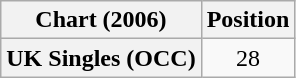<table class="wikitable plainrowheaders" style="text-align:center">
<tr>
<th>Chart (2006)</th>
<th>Position</th>
</tr>
<tr>
<th scope="row">UK Singles (OCC)</th>
<td>28</td>
</tr>
</table>
